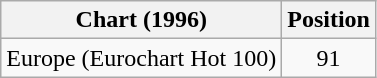<table class="wikitable">
<tr>
<th>Chart (1996)</th>
<th>Position</th>
</tr>
<tr>
<td>Europe (Eurochart Hot 100)</td>
<td align="center">91</td>
</tr>
</table>
